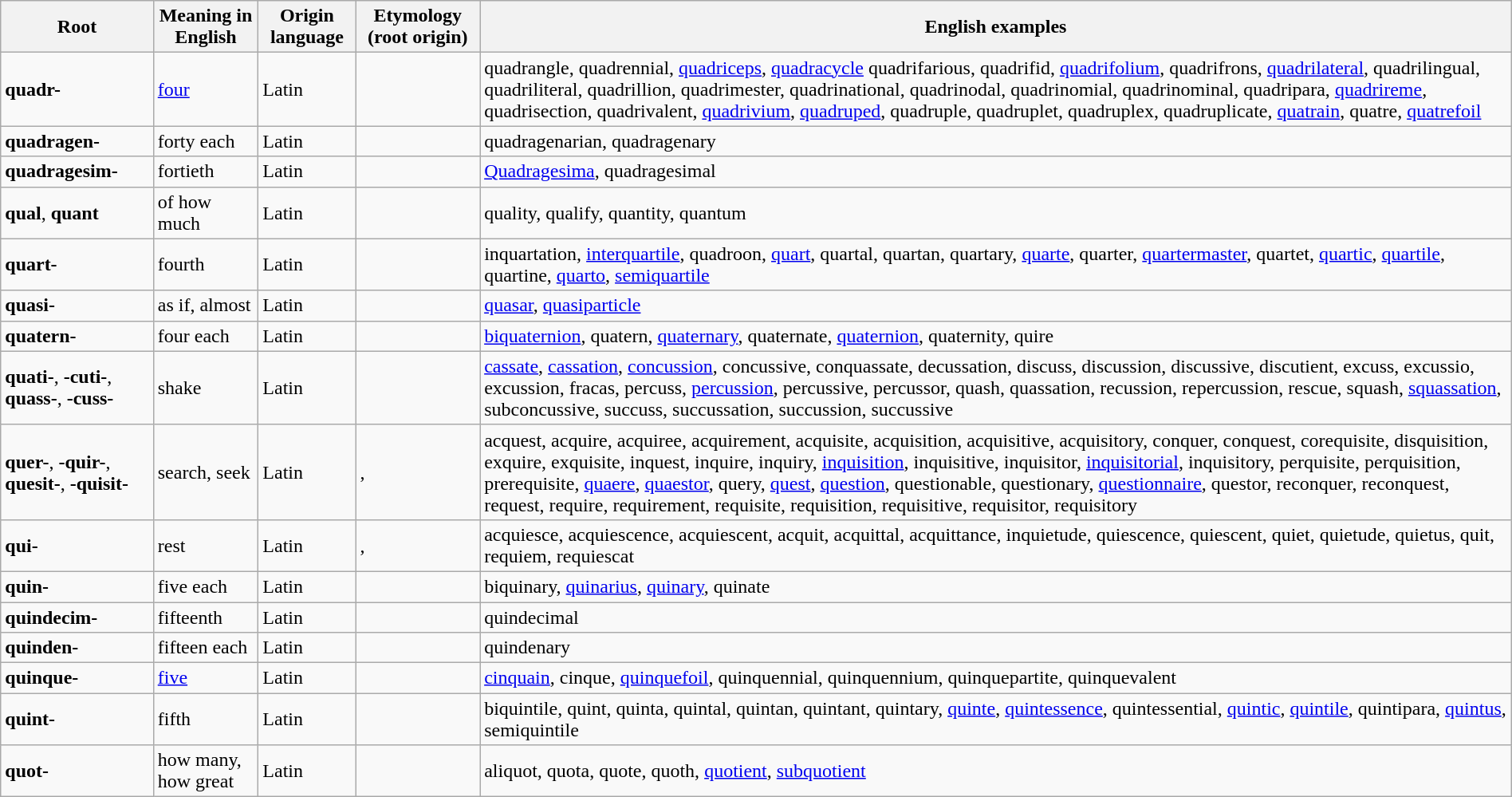<table class="wikitable sortable" style="width:100%;" >
<tr>
<th>Root</th>
<th>Meaning in English</th>
<th>Origin language</th>
<th>Etymology (root origin)</th>
<th>English examples</th>
</tr>
<tr>
<td><strong>quadr-</strong></td>
<td><a href='#'>four</a></td>
<td>Latin</td>
<td></td>
<td>quadrangle, quadrennial, <a href='#'>quadriceps</a>, <a href='#'>quadracycle</a> quadrifarious, quadrifid, <a href='#'>quadrifolium</a>, quadrifrons, <a href='#'>quadrilateral</a>, quadrilingual, quadriliteral, quadrillion, quadrimester, quadrinational, quadrinodal, quadrinomial, quadrinominal, quadripara, <a href='#'>quadrireme</a>, quadrisection, quadrivalent, <a href='#'>quadrivium</a>, <a href='#'>quadruped</a>, quadruple, quadruplet, quadruplex, quadruplicate, <a href='#'>quatrain</a>, quatre, <a href='#'>quatrefoil</a></td>
</tr>
<tr>
<td><strong>quadragen-</strong></td>
<td>forty each</td>
<td>Latin</td>
<td><em></em></td>
<td>quadragenarian, quadragenary</td>
</tr>
<tr>
<td><strong>quadragesim-</strong></td>
<td>fortieth</td>
<td>Latin</td>
<td><em></em></td>
<td><a href='#'>Quadragesima</a>, quadragesimal</td>
</tr>
<tr>
<td><strong>qual</strong>, <strong>quant</strong></td>
<td>of how much</td>
<td>Latin</td>
<td><em></em> <em></em></td>
<td>quality, qualify, quantity, quantum</td>
</tr>
<tr>
<td><strong>quart-</strong></td>
<td>fourth</td>
<td>Latin</td>
<td></td>
<td>inquartation, <a href='#'>interquartile</a>, quadroon, <a href='#'>quart</a>, quartal, quartan, quartary, <a href='#'>quarte</a>, quarter, <a href='#'>quartermaster</a>, quartet, <a href='#'>quartic</a>, <a href='#'>quartile</a>, quartine, <a href='#'>quarto</a>, <a href='#'>semiquartile</a></td>
</tr>
<tr>
<td><strong>quasi-</strong></td>
<td>as if, almost</td>
<td>Latin</td>
<td></td>
<td><a href='#'>quasar</a>, <a href='#'>quasiparticle</a></td>
</tr>
<tr>
<td><strong>quatern-</strong></td>
<td>four each</td>
<td>Latin</td>
<td></td>
<td><a href='#'>biquaternion</a>, quatern, <a href='#'>quaternary</a>, quaternate, <a href='#'>quaternion</a>, quaternity, quire</td>
</tr>
<tr>
<td><strong>quati-</strong>, <strong>-cuti-</strong>, <strong>quass-</strong>, <strong>-cuss-</strong></td>
<td>shake</td>
<td>Latin</td>
<td></td>
<td><a href='#'>cassate</a>, <a href='#'>cassation</a>, <a href='#'>concussion</a>, concussive, conquassate, decussation, discuss, discussion, discussive, discutient, excuss, excussio, excussion, fracas, percuss, <a href='#'>percussion</a>, percussive, percussor, quash, quassation, recussion, repercussion, rescue, squash, <a href='#'>squassation</a>, subconcussive, succuss, succussation, succussion, succussive</td>
</tr>
<tr>
<td><strong>quer-</strong>, <strong>-quir-</strong>, <strong>quesit-</strong>, <strong>-quisit-</strong></td>
<td>search, seek</td>
<td>Latin</td>
<td>, </td>
<td>acquest, acquire, acquiree, acquirement, acquisite, acquisition, acquisitive, acquisitory, conquer, conquest, corequisite, disquisition, exquire, exquisite, inquest, inquire, inquiry, <a href='#'>inquisition</a>, inquisitive, inquisitor, <a href='#'>inquisitorial</a>, inquisitory, perquisite, perquisition, prerequisite, <a href='#'>quaere</a>, <a href='#'>quaestor</a>, query, <a href='#'>quest</a>, <a href='#'>question</a>, questionable, questionary, <a href='#'>questionnaire</a>, questor, reconquer, reconquest, request, require, requirement, requisite, requisition, requisitive, requisitor, requisitory</td>
</tr>
<tr>
<td><strong>qui-</strong></td>
<td>rest</td>
<td>Latin</td>
<td>, <em></em></td>
<td>acquiesce, acquiescence, acquiescent, acquit, acquittal, acquittance, inquietude, quiescence, quiescent, quiet, quietude, quietus, quit, requiem, requiescat</td>
</tr>
<tr>
<td><strong>quin-</strong></td>
<td>five each</td>
<td>Latin</td>
<td></td>
<td>biquinary, <a href='#'>quinarius</a>, <a href='#'>quinary</a>, quinate</td>
</tr>
<tr>
<td><strong>quindecim-</strong></td>
<td>fifteenth</td>
<td>Latin</td>
<td><em></em></td>
<td>quindecimal</td>
</tr>
<tr>
<td><strong>quinden-</strong></td>
<td>fifteen each</td>
<td>Latin</td>
<td></td>
<td>quindenary</td>
</tr>
<tr>
<td><strong>quinque-</strong></td>
<td><a href='#'>five</a></td>
<td>Latin</td>
<td></td>
<td><a href='#'>cinquain</a>, cinque, <a href='#'>quinquefoil</a>, quinquennial, quinquennium, quinquepartite, quinquevalent</td>
</tr>
<tr>
<td><strong>quint-</strong></td>
<td>fifth</td>
<td>Latin</td>
<td></td>
<td>biquintile, quint, quinta, quintal, quintan, quintant, quintary, <a href='#'>quinte</a>, <a href='#'>quintessence</a>, quintessential, <a href='#'>quintic</a>, <a href='#'>quintile</a>, quintipara, <a href='#'>quintus</a>, semiquintile</td>
</tr>
<tr>
<td><strong>quot-</strong></td>
<td>how many, how great</td>
<td>Latin</td>
<td></td>
<td>aliquot, quota, quote, quoth, <a href='#'>quotient</a>, <a href='#'>subquotient</a></td>
</tr>
</table>
